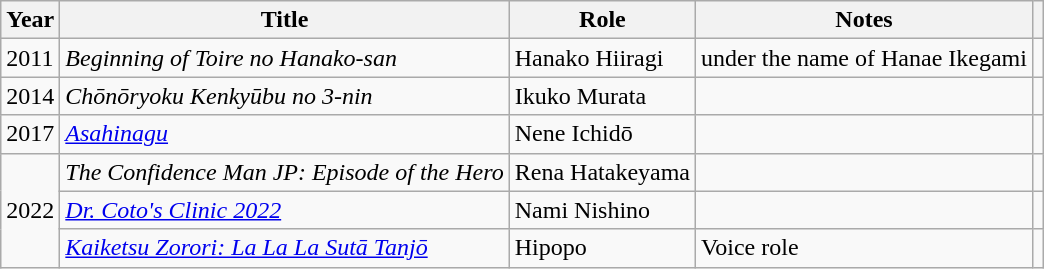<table class="wikitable">
<tr>
<th>Year</th>
<th>Title</th>
<th>Role</th>
<th>Notes</th>
<th></th>
</tr>
<tr>
<td>2011</td>
<td><em>Beginning of Toire no Hanako-san</em></td>
<td>Hanako Hiiragi</td>
<td>under the name of Hanae Ikegami</td>
<td></td>
</tr>
<tr>
<td>2014</td>
<td><em>Chōnōryoku Kenkyūbu no 3-nin</em></td>
<td>Ikuko Murata</td>
<td></td>
<td></td>
</tr>
<tr>
<td>2017</td>
<td><em><a href='#'>Asahinagu</a></em></td>
<td>Nene Ichidō</td>
<td></td>
<td></td>
</tr>
<tr>
<td rowspan="3">2022</td>
<td><em>The Confidence Man JP: Episode of the Hero</em></td>
<td>Rena Hatakeyama</td>
<td></td>
<td></td>
</tr>
<tr>
<td><em><a href='#'>Dr. Coto's Clinic 2022</a></em></td>
<td>Nami Nishino</td>
<td></td>
<td></td>
</tr>
<tr>
<td><a href='#'><em>Kaiketsu Zorori: La La La Sutā Tanjō</em></a></td>
<td>Hipopo</td>
<td>Voice role</td>
<td></td>
</tr>
</table>
